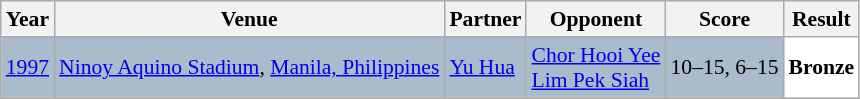<table class="sortable wikitable" style="font-size: 90%;">
<tr>
<th>Year</th>
<th>Venue</th>
<th>Partner</th>
<th>Opponent</th>
<th>Score</th>
<th>Result</th>
</tr>
<tr style="background:#AABBCC">
<td align="center"><a href='#'>1997</a></td>
<td align="left"><a href='#'>Ninoy Aquino Stadium</a>, <a href='#'>Manila, Philippines</a></td>
<td align="left"> <a href='#'>Yu Hua</a></td>
<td align="left"> <a href='#'>Chor Hooi Yee</a> <br>  <a href='#'>Lim Pek Siah</a></td>
<td align="left">10–15, 6–15</td>
<td style="text-align:left; background:white"> <strong>Bronze</strong></td>
</tr>
</table>
